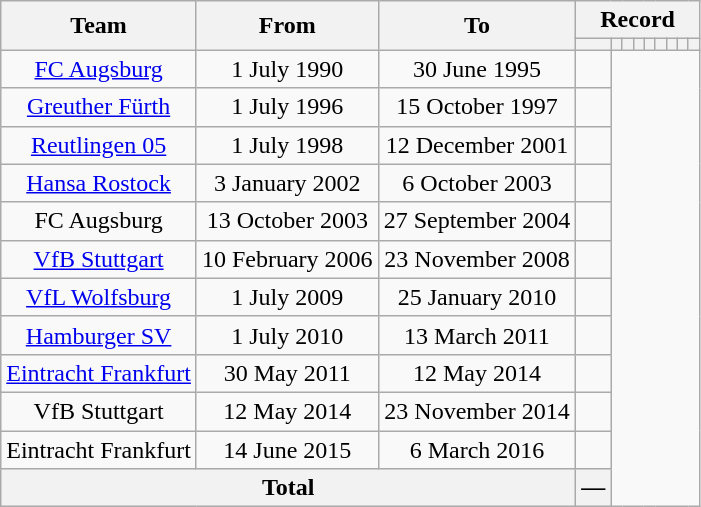<table class="wikitable" style="text-align: center">
<tr>
<th rowspan="2">Team</th>
<th rowspan="2">From</th>
<th rowspan="2">To</th>
<th colspan="9">Record</th>
</tr>
<tr>
<th></th>
<th></th>
<th></th>
<th></th>
<th></th>
<th></th>
<th></th>
<th></th>
<th></th>
</tr>
<tr>
<td><a href='#'>FC Augsburg</a></td>
<td>1 July 1990</td>
<td>30 June 1995<br></td>
<td></td>
</tr>
<tr>
<td><a href='#'>Greuther Fürth</a></td>
<td>1 July 1996</td>
<td>15 October 1997<br></td>
<td></td>
</tr>
<tr>
<td><a href='#'>Reutlingen 05</a></td>
<td>1 July 1998</td>
<td>12 December 2001<br></td>
<td></td>
</tr>
<tr>
<td><a href='#'>Hansa Rostock</a></td>
<td>3 January 2002</td>
<td>6 October 2003<br></td>
<td></td>
</tr>
<tr>
<td>FC Augsburg</td>
<td>13 October 2003</td>
<td>27 September 2004<br></td>
<td></td>
</tr>
<tr>
<td><a href='#'>VfB Stuttgart</a></td>
<td>10 February 2006</td>
<td>23 November 2008<br></td>
<td></td>
</tr>
<tr>
<td><a href='#'>VfL Wolfsburg</a></td>
<td>1 July 2009</td>
<td>25 January 2010<br></td>
<td></td>
</tr>
<tr>
<td><a href='#'>Hamburger SV</a></td>
<td>1 July 2010</td>
<td>13 March 2011<br></td>
<td></td>
</tr>
<tr>
<td><a href='#'>Eintracht Frankfurt</a></td>
<td>30 May 2011</td>
<td>12 May 2014<br></td>
<td></td>
</tr>
<tr>
<td>VfB Stuttgart</td>
<td>12 May 2014</td>
<td>23 November 2014<br></td>
<td></td>
</tr>
<tr>
<td>Eintracht Frankfurt</td>
<td>14 June 2015</td>
<td>6 March 2016<br></td>
<td></td>
</tr>
<tr>
<th colspan="3">Total<br></th>
<th>—</th>
</tr>
</table>
